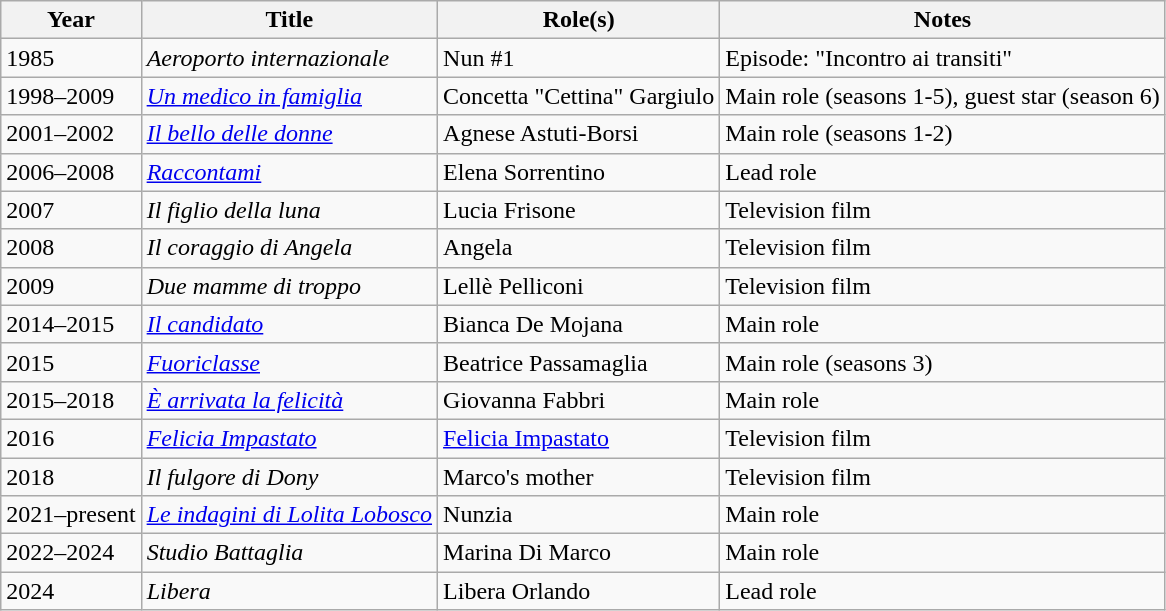<table class="wikitable plainrowheaders sortable">
<tr>
<th scope="col">Year</th>
<th scope="col">Title</th>
<th scope="col">Role(s)</th>
<th scope="col" class="unsortable">Notes</th>
</tr>
<tr>
<td>1985</td>
<td><em>Aeroporto internazionale</em></td>
<td>Nun #1</td>
<td>Episode: "Incontro ai transiti"</td>
</tr>
<tr>
<td>1998–2009</td>
<td><em><a href='#'>Un medico in famiglia</a></em></td>
<td>Concetta "Cettina" Gargiulo</td>
<td>Main role (seasons 1-5), guest star (season 6)</td>
</tr>
<tr>
<td>2001–2002</td>
<td><em><a href='#'>Il bello delle donne</a></em></td>
<td>Agnese Astuti-Borsi</td>
<td>Main role (seasons 1-2)</td>
</tr>
<tr>
<td>2006–2008</td>
<td><em><a href='#'>Raccontami</a></em></td>
<td>Elena Sorrentino</td>
<td>Lead role</td>
</tr>
<tr>
<td>2007</td>
<td><em>Il figlio della luna</em></td>
<td>Lucia Frisone</td>
<td>Television film</td>
</tr>
<tr>
<td>2008</td>
<td><em>Il coraggio di Angela</em></td>
<td>Angela</td>
<td>Television film</td>
</tr>
<tr>
<td>2009</td>
<td><em>Due mamme di troppo</em></td>
<td>Lellè Pelliconi</td>
<td>Television film</td>
</tr>
<tr>
<td>2014–2015</td>
<td><em><a href='#'>Il candidato</a></em></td>
<td>Bianca De Mojana</td>
<td>Main role</td>
</tr>
<tr>
<td>2015</td>
<td><em><a href='#'>Fuoriclasse</a></em></td>
<td>Beatrice Passamaglia</td>
<td>Main role (seasons 3)</td>
</tr>
<tr>
<td>2015–2018</td>
<td><em><a href='#'>È arrivata la felicità</a></em></td>
<td>Giovanna Fabbri</td>
<td>Main role</td>
</tr>
<tr>
<td>2016</td>
<td><em><a href='#'>Felicia Impastato</a></em></td>
<td><a href='#'>Felicia Impastato</a></td>
<td>Television film</td>
</tr>
<tr>
<td>2018</td>
<td><em>Il fulgore di Dony</em></td>
<td>Marco's mother</td>
<td>Television film</td>
</tr>
<tr>
<td>2021–present</td>
<td><em><a href='#'>Le indagini di Lolita Lobosco</a></em></td>
<td>Nunzia</td>
<td>Main role</td>
</tr>
<tr>
<td>2022–2024</td>
<td><em>Studio Battaglia</em></td>
<td>Marina Di Marco</td>
<td>Main role</td>
</tr>
<tr>
<td>2024</td>
<td><em>Libera</em></td>
<td>Libera Orlando</td>
<td>Lead role</td>
</tr>
</table>
